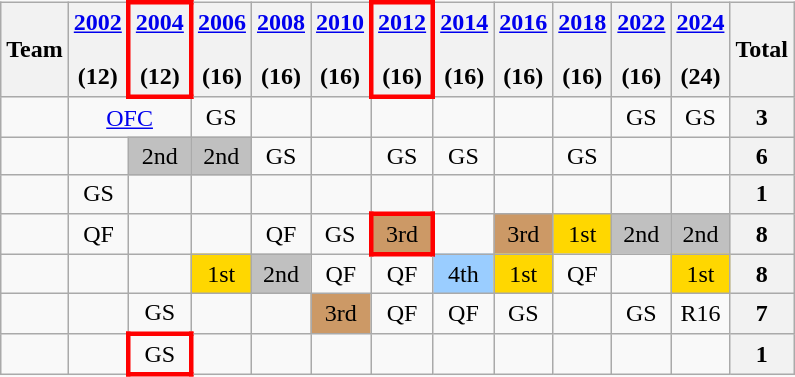<table class="wikitable">
<tr>
<th>Team</th>
<th><a href='#'>2002</a><br><br>(12)</th>
<th style="border:3px solid red"><a href='#'>2004</a><br><br>(12)</th>
<th><a href='#'>2006</a><br><br>(16)</th>
<th><a href='#'>2008</a><br><br>(16)</th>
<th><a href='#'>2010</a><br><br>(16)</th>
<th style="border:3px solid red"><a href='#'>2012</a><br><br>(16)</th>
<th><a href='#'>2014</a><br><br>(16)</th>
<th><a href='#'>2016</a><br><br>(16)</th>
<th><a href='#'>2018</a><br><br>(16)</th>
<th><a href='#'>2022</a><br><br>(16)</th>
<th><a href='#'>2024</a><br><br>(24)</th>
<th>Total</th>
</tr>
<tr align=center>
<td align=left></td>
<td colspan=2><a href='#'>OFC</a></td>
<td>GS</td>
<td></td>
<td></td>
<td></td>
<td></td>
<td></td>
<td></td>
<td>GS</td>
<td>GS</td>
<th>3</th>
</tr>
<tr align=center>
<td align=left></td>
<td></td>
<td bgcolor=silver>2nd</td>
<td bgcolor=silver>2nd</td>
<td>GS</td>
<td></td>
<td>GS</td>
<td>GS</td>
<td></td>
<td>GS</td>
<td></td>
<td></td>
<th>6</th>
</tr>
<tr align=center>
<td align=left></td>
<td>GS</td>
<td></td>
<td></td>
<td></td>
<td></td>
<td></td>
<td></td>
<td></td>
<td></td>
<td></td>
<td></td>
<th>1</th>
</tr>
<tr align=center>
<td align=left></td>
<td>QF</td>
<td></td>
<td></td>
<td>QF</td>
<td>GS</td>
<td style="border: 3px solid red;background:#cc9966">3rd</td>
<td></td>
<td bgcolor=#cc9966>3rd</td>
<td bgcolor=gold>1st</td>
<td bgcolor=silver>2nd</td>
<td bgcolor=silver>2nd</td>
<th>8</th>
</tr>
<tr align=center>
<td align=left></td>
<td></td>
<td></td>
<td bgcolor=gold>1st</td>
<td bgcolor=silver>2nd</td>
<td>QF</td>
<td>QF</td>
<td bgcolor=#9acdff>4th</td>
<td bgcolor=gold>1st</td>
<td>QF</td>
<td></td>
<td bgcolor=gold>1st</td>
<th>8</th>
</tr>
<tr align=center>
<td align=left></td>
<td></td>
<td>GS</td>
<td></td>
<td></td>
<td bgcolor=#cc9966>3rd</td>
<td>QF</td>
<td>QF</td>
<td>GS</td>
<td></td>
<td>GS</td>
<td>R16</td>
<th>7</th>
</tr>
<tr align=center>
<td align=left></td>
<td></td>
<td style="border: 3px solid red">GS</td>
<td></td>
<td></td>
<td></td>
<td></td>
<td></td>
<td></td>
<td></td>
<td></td>
<td></td>
<th>1</th>
</tr>
</table>
